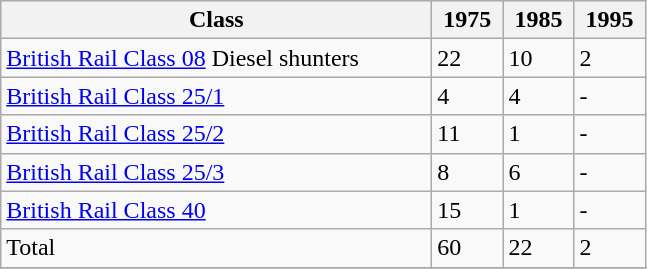<table class="wikitable plainrowheaders">
<tr>
<th scope="col" width="280">Class</th>
<th scope="col" width="40">1975</th>
<th scope="col" width="40">1985</th>
<th scope="col" width="40">1995</th>
</tr>
<tr>
<td><a href='#'>British Rail Class 08</a> Diesel shunters</td>
<td>22</td>
<td>10</td>
<td>2</td>
</tr>
<tr>
<td><a href='#'>British Rail Class 25/1</a></td>
<td>4</td>
<td>4</td>
<td>-</td>
</tr>
<tr>
<td><a href='#'>British Rail Class 25/2</a></td>
<td>11</td>
<td>1</td>
<td>-</td>
</tr>
<tr>
<td><a href='#'>British Rail Class 25/3</a></td>
<td>8</td>
<td>6</td>
<td>-</td>
</tr>
<tr>
<td><a href='#'>British Rail Class 40</a></td>
<td>15</td>
<td>1</td>
<td>-</td>
</tr>
<tr>
<td>Total</td>
<td>60</td>
<td>22</td>
<td>2</td>
</tr>
<tr>
</tr>
</table>
